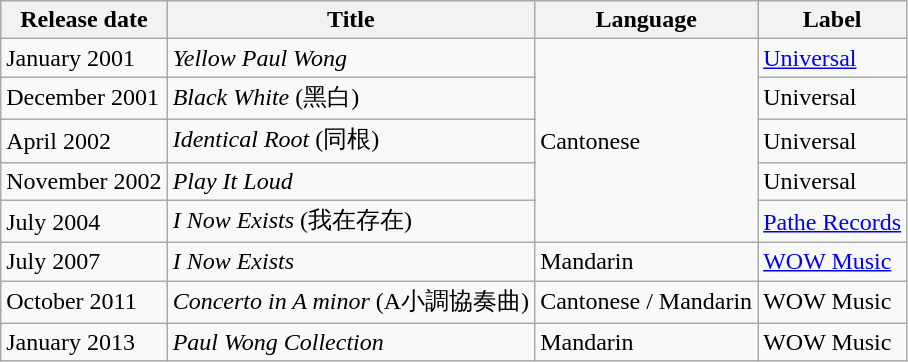<table class="wikitable">
<tr>
<th>Release date</th>
<th>Title</th>
<th>Language</th>
<th>Label</th>
</tr>
<tr>
<td>January 2001</td>
<td><em>Yellow Paul Wong</em></td>
<td rowspan="5">Cantonese</td>
<td><a href='#'>Universal</a></td>
</tr>
<tr>
<td>December 2001</td>
<td><em>Black White</em> (黑白)</td>
<td>Universal</td>
</tr>
<tr>
<td>April 2002</td>
<td><em>Identical Root</em> (同根)</td>
<td>Universal</td>
</tr>
<tr>
<td>November 2002</td>
<td><em>Play It Loud</em></td>
<td>Universal</td>
</tr>
<tr>
<td>July 2004</td>
<td><em>I Now Exists</em> (我在存在)</td>
<td><a href='#'>Pathe Records</a></td>
</tr>
<tr>
<td>July 2007</td>
<td><em>I Now Exists</em></td>
<td>Mandarin</td>
<td><a href='#'>WOW Music</a></td>
</tr>
<tr>
<td>October 2011</td>
<td><em>Concerto in A minor</em> (A小調協奏曲)</td>
<td>Cantonese / Mandarin</td>
<td>WOW Music</td>
</tr>
<tr>
<td>January 2013</td>
<td><em>Paul Wong Collection</em></td>
<td>Mandarin</td>
<td>WOW Music</td>
</tr>
</table>
